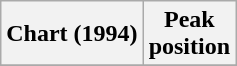<table class="wikitable">
<tr>
<th>Chart (1994)</th>
<th>Peak<br>position</th>
</tr>
<tr>
</tr>
</table>
